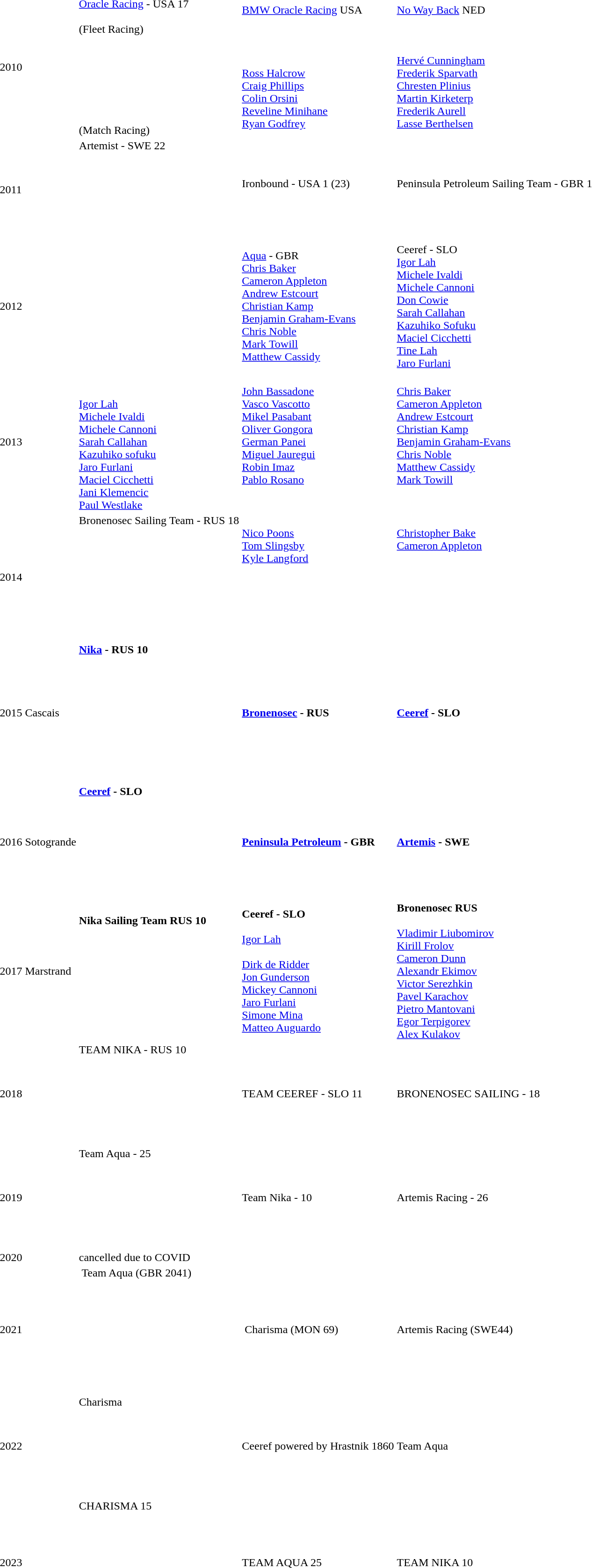<table>
<tr>
<td>2010</td>
<td><a href='#'>Oracle Racing</a> - USA 17<br><br> (Fleet Racing)<br>
 <br>
<br>
<br>
<br>
<br>
<br>
<br>
 (Match Racing)<br></td>
<td><a href='#'>BMW Oracle Racing</a> USA<br><br><br>
<br>
<br>
<a href='#'>Ross Halcrow</a><br><a href='#'>Craig Phillips</a><br><a href='#'>Colin Orsini</a><br><a href='#'>Reveline Minihane</a><br><a href='#'>Ryan Godfrey</a></td>
<td><a href='#'>No Way Back</a> NED<br><br><br>
<br>
<a href='#'>Hervé Cunningham</a><br>
<a href='#'>Frederik Sparvath</a><br>
<a href='#'>Chresten Plinius</a><br><a href='#'>Martin Kirketerp</a><br><a href='#'>Frederik Aurell</a><br><a href='#'>Lasse Berthelsen</a></td>
</tr>
<tr>
<td>2011</td>
<td>Artemist - SWE 22<br><br>
<br>
<br>
<br>
<br>
<br>
<br>
</td>
<td>Ironbound - USA 1 (23)<br><br>
</td>
<td>Peninsula Petroleum Sailing Team - GBR 1<br><br>
</td>
<td></td>
</tr>
<tr>
<td>2012</td>
<td><br><br><br>
<br>
<br>
<br>
<br>
<br>
<br>
</td>
<td><a href='#'>Aqua</a> - GBR<br><a href='#'>Chris Baker</a><br><a href='#'>Cameron Appleton</a><br><a href='#'>Andrew Estcourt</a><br><a href='#'>Christian Kamp</a><br><a href='#'>Benjamin Graham-Evans</a><br><a href='#'>Chris Noble</a><br><a href='#'>Mark Towill</a><br><a href='#'>Matthew Cassidy</a></td>
<td>Ceeref - SLO<br><a href='#'>Igor Lah</a><br><a href='#'>Michele Ivaldi</a><br><a href='#'>Michele Cannoni</a><br><a href='#'>Don Cowie</a><br><a href='#'>Sarah Callahan</a><br><a href='#'>Kazuhiko Sofuku</a><br><a href='#'>Maciel Cicchetti</a><br><a href='#'>Tine Lah</a><br><a href='#'>Jaro Furlani</a></td>
</tr>
<tr>
<td>2013</td>
<td style="vertical-align:top;"><br><br><a href='#'>Igor Lah</a><br><a href='#'>Michele Ivaldi</a><br><a href='#'>Michele Cannoni</a><br><a href='#'>Sarah Callahan</a><br><a href='#'>Kazuhiko sofuku</a><br><a href='#'>Jaro Furlani</a><br><a href='#'>Maciel Cicchetti</a><br><a href='#'>Jani Klemencic</a><br><a href='#'>Paul Westlake</a></td>
<td style="vertical-align:top;"><br><a href='#'>John Bassadone</a><br><a href='#'>Vasco Vascotto</a><br><a href='#'>Mikel Pasabant</a><br><a href='#'>Oliver Gongora</a><br><a href='#'>German Panei</a><br><a href='#'>Miguel Jauregui</a><br><a href='#'>Robin Imaz</a><br><a href='#'>Pablo Rosano</a></td>
<td style="vertical-align:top;"><br><a href='#'>Chris Baker</a><br><a href='#'>Cameron Appleton</a><br><a href='#'>Andrew Estcourt</a><br><a href='#'>Christian Kamp</a><br><a href='#'>Benjamin Graham-Evans</a><br><a href='#'>Chris Noble</a><br><a href='#'>Matthew Cassidy</a><br><a href='#'>Mark Towill</a></td>
</tr>
<tr>
<td>2014</td>
<td>Bronenosec Sailing Team - RUS 18<br><br><br>
<br>
<br>
<br>
<br>
<br>
<br>
<br>
</td>
<td style="vertical-align:top;"><br><a href='#'>Nico Poons</a><br><a href='#'>Tom Slingsby</a><br><a href='#'>Kyle Langford</a><br></td>
<td style="vertical-align:top;"><br><a href='#'>Christopher Bake</a><br><a href='#'>Cameron Appleton</a></td>
</tr>
<tr>
<td>2015 Cascais</td>
<td><strong><a href='#'>Nika</a> - RUS 10</strong><br><br>
<br>
<br>
<br>
<br>
<br>
<br>
<br>
<br>
<br></td>
<td><strong><a href='#'>Bronenosec</a> - RUS</strong><br></td>
<td><strong><a href='#'>Ceeref</a> - SLO</strong><br></td>
</tr>
<tr>
<td>2016 Sotogrande</td>
<td><strong><a href='#'>Ceeref</a> - SLO</strong><br><br><br>
<br>
<br>
<br>
<br>
<br>
<br>
</td>
<td><strong><a href='#'>Peninsula Petroleum</a> - GBR</strong><br></td>
<td><strong><a href='#'>Artemis</a> - SWE</strong><br></td>
</tr>
<tr>
<td>2017 Marstrand</td>
<td><strong>Nika Sailing Team RUS 10</strong><br><br>
<br>
<br>
<br>
<br>
<br>
<br>
<br></td>
<td><strong>Ceeref - SLO</strong><br><br><a href='#'>Igor Lah</a><br>
<br>
<a href='#'>Dirk de Ridder</a><br>
<a href='#'>Jon Gunderson</a><br>
<a href='#'>Mickey Cannoni</a><br>
<a href='#'>Jaro Furlani</a><br>
<a href='#'>Simone Mina</a><br>
<a href='#'>Matteo Auguardo</a></td>
<td><strong>Bronenosec RUS</strong><br><br><a href='#'>Vladimir Liubomirov</a><br>
<a href='#'>Kirill Frolov</a><br>
<a href='#'>Cameron Dunn</a><br>
<a href='#'>Alexandr Ekimov</a><br>
<a href='#'>Victor Serezhkin</a><br>
<a href='#'>Pavel Karachov</a><br>
<a href='#'>Pietro Mantovani</a><br>
<a href='#'>Egor Terpigorev</a><br>
<a href='#'>Alex Kulakov</a></td>
</tr>
<tr>
<td>2018</td>
<td>TEAM NIKA - RUS 10<br><br>
<br>
<br>
<br>
<br>
<br>
<br>
</td>
<td>TEAM CEEREF - SLO 11</td>
<td>BRONENOSEC SAILING - 18</td>
<td></td>
</tr>
<tr>
<td>2019</td>
<td>Team Aqua - 25<br><br>
<br>
<br>
<br>
<br>
<br>
<br>
</td>
<td>Team Nika - 10</td>
<td>Artemis Racing - 26</td>
<td></td>
</tr>
<tr>
<td>2020</td>
<td colspan=3>cancelled due to COVID</td>
</tr>
<tr>
<td>2021</td>
<td> Team Aqua (GBR 2041)<br><br><br>
<br>
<br>
<br>
<br>
<br>
<br>
<br></td>
<td> Charisma (MON 69)</td>
<td>Artemis Racing (SWE44)</td>
<td></td>
</tr>
<tr>
<td>2022</td>
<td>Charisma<br><br>
<br>
<br>
<br>
<br>
<br>
<br>
</td>
<td>Ceeref powered by Hrastnik 1860</td>
<td>Team Aqua</td>
<td></td>
</tr>
<tr>
<td>2023</td>
<td>CHARISMA 15<br><br>
<br>
<br>
<br>
<br>
<br>
<br>
<br>
<br></td>
<td>TEAM AQUA 25</td>
<td>TEAM NIKA 10</td>
<td></td>
</tr>
</table>
